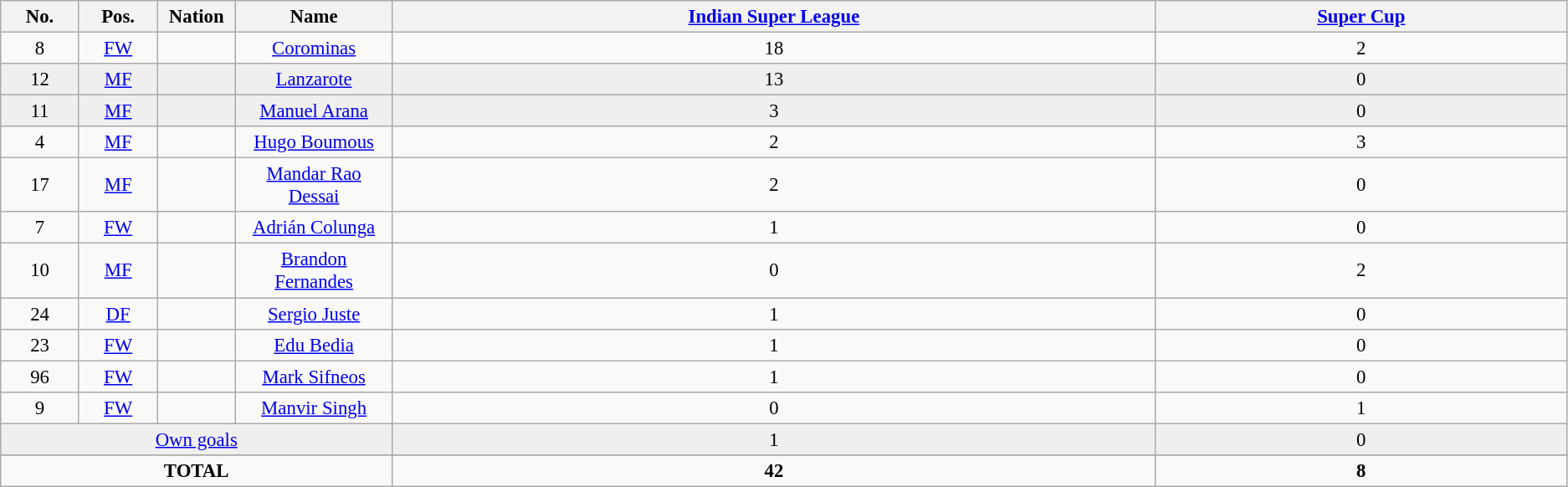<table class="wikitable sortable" style="font-size: 95%; text-align: center;">
<tr>
<th width="5%">No.</th>
<th width="5%">Pos.</th>
<th width="5%">Nation</th>
<th width="10%">Name</th>
<th><a href='#'>Indian Super League</a></th>
<th><a href='#'>Super Cup</a></th>
</tr>
<tr>
<td>8</td>
<td><a href='#'>FW</a></td>
<td></td>
<td><a href='#'>Corominas</a></td>
<td>18</td>
<td>2</td>
</tr>
<tr bgcolor="#EFEFEF">
<td>12</td>
<td><a href='#'>MF</a></td>
<td></td>
<td><a href='#'>Lanzarote</a></td>
<td>13</td>
<td>0</td>
</tr>
<tr bgcolor="#EFEFEF">
<td>11</td>
<td><a href='#'>MF</a></td>
<td></td>
<td><a href='#'>Manuel Arana</a></td>
<td>3</td>
<td>0</td>
</tr>
<tr>
<td>4</td>
<td><a href='#'>MF</a></td>
<td></td>
<td><a href='#'>Hugo Boumous</a></td>
<td>2</td>
<td>3</td>
</tr>
<tr>
<td>17</td>
<td><a href='#'>MF</a></td>
<td></td>
<td><a href='#'>Mandar Rao Dessai</a></td>
<td>2</td>
<td>0</td>
</tr>
<tr>
<td>7</td>
<td><a href='#'>FW</a></td>
<td></td>
<td><a href='#'>Adrián Colunga</a></td>
<td>1</td>
<td>0</td>
</tr>
<tr>
<td>10</td>
<td><a href='#'>MF</a></td>
<td></td>
<td><a href='#'>Brandon Fernandes</a></td>
<td>0</td>
<td>2</td>
</tr>
<tr>
<td>24</td>
<td><a href='#'>DF</a></td>
<td></td>
<td><a href='#'>Sergio Juste</a></td>
<td>1</td>
<td>0</td>
</tr>
<tr>
<td>23</td>
<td><a href='#'>FW</a></td>
<td></td>
<td><a href='#'>Edu Bedia</a></td>
<td>1</td>
<td>0</td>
</tr>
<tr>
<td>96</td>
<td><a href='#'>FW</a></td>
<td></td>
<td><a href='#'>Mark Sifneos</a></td>
<td>1</td>
<td>0</td>
</tr>
<tr>
<td>9</td>
<td><a href='#'>FW</a></td>
<td></td>
<td><a href='#'>Manvir Singh</a></td>
<td>0</td>
<td>1</td>
</tr>
<tr bgcolor="#EFEFEF">
<td colspan="4"><a href='#'>Own goals</a></td>
<td>1</td>
<td>0</td>
</tr>
<tr>
</tr>
<tr>
<td colspan="4"><strong>TOTAL</strong></td>
<td><strong>42</strong></td>
<td><strong>8</strong></td>
</tr>
</table>
